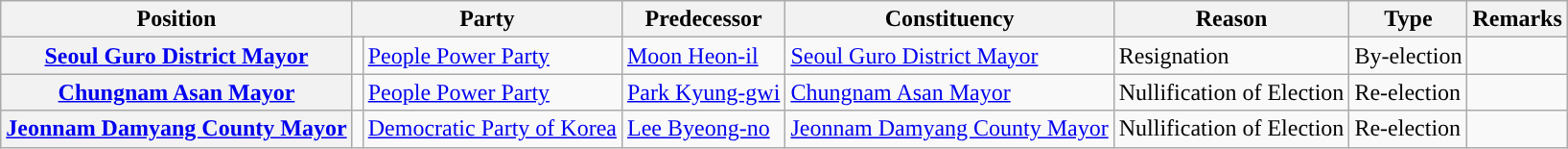<table class="wikitable">
<tr>
<th>Position</th>
<th colspan=2>Party</th>
<th>Predecessor</th>
<th>Constituency</th>
<th>Reason</th>
<th>Type</th>
<th>Remarks</th>
</tr>
<tr>
<th><a href='#'>Seoul Guro District Mayor</a></th>
<td style="background-color:"></td>
<td><a href='#'>People Power Party</a></td>
<td><a href='#'>Moon Heon-il</a></td>
<td><a href='#'>Seoul Guro District Mayor</a></td>
<td>Resignation</td>
<td>By-election</td>
<td></td>
</tr>
<tr>
<th><a href='#'>Chungnam Asan Mayor</a></th>
<td style="background-color:"></td>
<td><a href='#'>People Power Party</a></td>
<td><a href='#'>Park Kyung-gwi</a></td>
<td><a href='#'>Chungnam Asan Mayor</a></td>
<td>Nullification of Election</td>
<td>Re-election</td>
<td></td>
</tr>
<tr>
<th><a href='#'>Jeonnam Damyang County Mayor</a></th>
<td style="background-color:"></td>
<td><a href='#'>Democratic Party of Korea</a></td>
<td><a href='#'>Lee Byeong-no</a></td>
<td><a href='#'>Jeonnam Damyang County Mayor</a></td>
<td>Nullification of Election</td>
<td>Re-election</td>
<td></td>
</tr>
</table>
